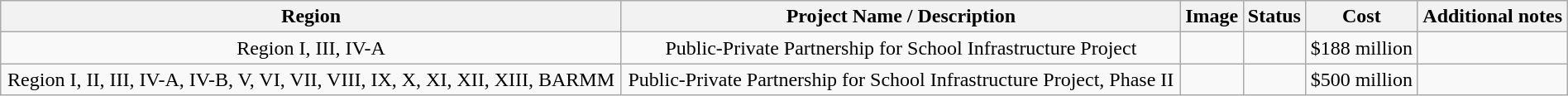<table class="wikitable plainrowheaders" style="text-align:center; width:100%;">
<tr>
<th>Region</th>
<th>Project Name / Description</th>
<th>Image</th>
<th>Status</th>
<th>Cost</th>
<th>Additional notes</th>
</tr>
<tr>
<td>Region I, III, IV-A</td>
<td>Public-Private Partnership for School Infrastructure Project</td>
<td></td>
<td></td>
<td>$188 million</td>
<td></td>
</tr>
<tr>
<td>Region I, II, III, IV-A, IV-B, V, VI, VII, VIII, IX, X, XI, XII, XIII, BARMM</td>
<td>Public-Private Partnership for School Infrastructure Project, Phase II</td>
<td></td>
<td></td>
<td>$500 million</td>
<td></td>
</tr>
</table>
